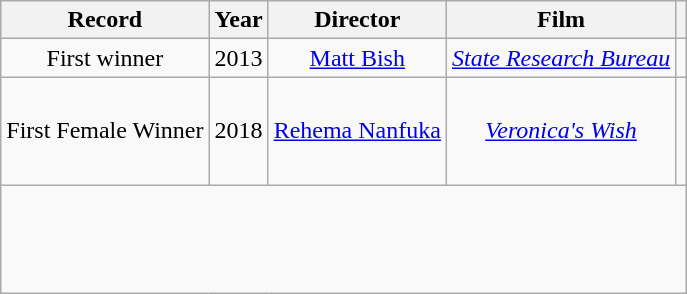<table class="wikitable sortable plainrowheaders" style="text-align:center;">
<tr>
<th scope="col">Record</th>
<th scope="col">Year</th>
<th scope="col">Director</th>
<th scope="col">Film</th>
<th scope="col" class="unsortable"></th>
</tr>
<tr>
<td>First winner</td>
<td>2013</td>
<td><a href='#'>Matt Bish</a></td>
<td><em><a href='#'>State Research Bureau</a></em></td>
<td></td>
</tr>
<tr style="height:4.5em;">
<td>First Female Winner</td>
<td>2018</td>
<td><a href='#'>Rehema Nanfuka</a></td>
<td><em><a href='#'>Veronica's Wish</a></em></td>
<td></td>
</tr>
<tr style="height:4.5em;">
</tr>
</table>
